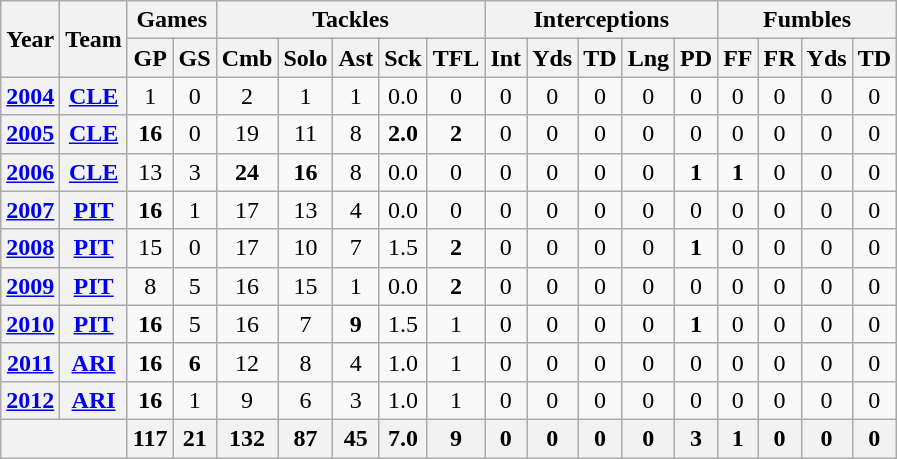<table class="wikitable" style="text-align:center">
<tr>
<th rowspan="2">Year</th>
<th rowspan="2">Team</th>
<th colspan="2">Games</th>
<th colspan="5">Tackles</th>
<th colspan="5">Interceptions</th>
<th colspan="4">Fumbles</th>
</tr>
<tr>
<th>GP</th>
<th>GS</th>
<th>Cmb</th>
<th>Solo</th>
<th>Ast</th>
<th>Sck</th>
<th>TFL</th>
<th>Int</th>
<th>Yds</th>
<th>TD</th>
<th>Lng</th>
<th>PD</th>
<th>FF</th>
<th>FR</th>
<th>Yds</th>
<th>TD</th>
</tr>
<tr>
<th><a href='#'>2004</a></th>
<th><a href='#'>CLE</a></th>
<td>1</td>
<td>0</td>
<td>2</td>
<td>1</td>
<td>1</td>
<td>0.0</td>
<td>0</td>
<td>0</td>
<td>0</td>
<td>0</td>
<td>0</td>
<td>0</td>
<td>0</td>
<td>0</td>
<td>0</td>
<td>0</td>
</tr>
<tr>
<th><a href='#'>2005</a></th>
<th><a href='#'>CLE</a></th>
<td><strong>16</strong></td>
<td>0</td>
<td>19</td>
<td>11</td>
<td>8</td>
<td><strong>2.0</strong></td>
<td><strong>2</strong></td>
<td>0</td>
<td>0</td>
<td>0</td>
<td>0</td>
<td>0</td>
<td>0</td>
<td>0</td>
<td>0</td>
<td>0</td>
</tr>
<tr>
<th><a href='#'>2006</a></th>
<th><a href='#'>CLE</a></th>
<td>13</td>
<td>3</td>
<td><strong>24</strong></td>
<td><strong>16</strong></td>
<td>8</td>
<td>0.0</td>
<td>0</td>
<td>0</td>
<td>0</td>
<td>0</td>
<td>0</td>
<td><strong>1</strong></td>
<td><strong>1</strong></td>
<td>0</td>
<td>0</td>
<td>0</td>
</tr>
<tr>
<th><a href='#'>2007</a></th>
<th><a href='#'>PIT</a></th>
<td><strong>16</strong></td>
<td>1</td>
<td>17</td>
<td>13</td>
<td>4</td>
<td>0.0</td>
<td>0</td>
<td>0</td>
<td>0</td>
<td>0</td>
<td>0</td>
<td>0</td>
<td>0</td>
<td>0</td>
<td>0</td>
<td>0</td>
</tr>
<tr>
<th><a href='#'>2008</a></th>
<th><a href='#'>PIT</a></th>
<td>15</td>
<td>0</td>
<td>17</td>
<td>10</td>
<td>7</td>
<td>1.5</td>
<td><strong>2</strong></td>
<td>0</td>
<td>0</td>
<td>0</td>
<td>0</td>
<td><strong>1</strong></td>
<td>0</td>
<td>0</td>
<td>0</td>
<td>0</td>
</tr>
<tr>
<th><a href='#'>2009</a></th>
<th><a href='#'>PIT</a></th>
<td>8</td>
<td>5</td>
<td>16</td>
<td>15</td>
<td>1</td>
<td>0.0</td>
<td><strong>2</strong></td>
<td>0</td>
<td>0</td>
<td>0</td>
<td>0</td>
<td>0</td>
<td>0</td>
<td>0</td>
<td>0</td>
<td>0</td>
</tr>
<tr>
<th><a href='#'>2010</a></th>
<th><a href='#'>PIT</a></th>
<td><strong>16</strong></td>
<td>5</td>
<td>16</td>
<td>7</td>
<td><strong>9</strong></td>
<td>1.5</td>
<td>1</td>
<td>0</td>
<td>0</td>
<td>0</td>
<td>0</td>
<td><strong>1</strong></td>
<td>0</td>
<td>0</td>
<td>0</td>
<td>0</td>
</tr>
<tr>
<th><a href='#'>2011</a></th>
<th><a href='#'>ARI</a></th>
<td><strong>16</strong></td>
<td><strong>6</strong></td>
<td>12</td>
<td>8</td>
<td>4</td>
<td>1.0</td>
<td>1</td>
<td>0</td>
<td>0</td>
<td>0</td>
<td>0</td>
<td>0</td>
<td>0</td>
<td>0</td>
<td>0</td>
<td>0</td>
</tr>
<tr>
<th><a href='#'>2012</a></th>
<th><a href='#'>ARI</a></th>
<td><strong>16</strong></td>
<td>1</td>
<td>9</td>
<td>6</td>
<td>3</td>
<td>1.0</td>
<td>1</td>
<td>0</td>
<td>0</td>
<td>0</td>
<td>0</td>
<td>0</td>
<td>0</td>
<td>0</td>
<td>0</td>
<td>0</td>
</tr>
<tr>
<th colspan="2"></th>
<th>117</th>
<th>21</th>
<th>132</th>
<th>87</th>
<th>45</th>
<th>7.0</th>
<th>9</th>
<th>0</th>
<th>0</th>
<th>0</th>
<th>0</th>
<th>3</th>
<th>1</th>
<th>0</th>
<th>0</th>
<th>0</th>
</tr>
</table>
